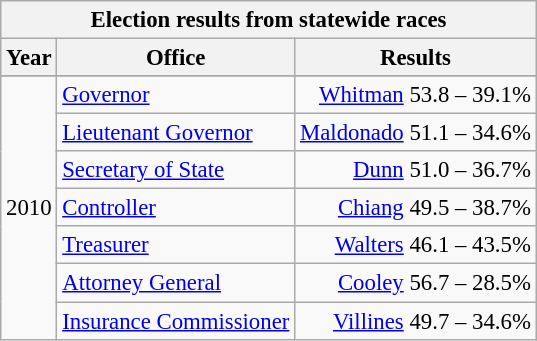<table class="wikitable" style="font-size:95%;">
<tr>
<th colspan="3">Election results from statewide races</th>
</tr>
<tr>
<th>Year</th>
<th>Office</th>
<th>Results</th>
</tr>
<tr>
</tr>
<tr>
<td rowspan=7>2010</td>
<td><a href='#'>Governor</a></td>
<td align="right" ><a href='#'>Whitman</a> 53.8 – 39.1%</td>
</tr>
<tr>
<td><a href='#'>Lieutenant Governor</a></td>
<td align="right" ><a href='#'>Maldonado</a> 51.1 – 34.6%</td>
</tr>
<tr>
<td><a href='#'>Secretary of State</a></td>
<td align="right" ><a href='#'>Dunn</a> 51.0 – 36.7%</td>
</tr>
<tr>
<td><a href='#'>Controller</a></td>
<td align="right" ><a href='#'>Chiang</a> 49.5 – 38.7%</td>
</tr>
<tr>
<td><a href='#'>Treasurer</a></td>
<td align="right" ><a href='#'>Walters</a> 46.1 – 43.5%</td>
</tr>
<tr>
<td><a href='#'>Attorney General</a></td>
<td align="right" ><a href='#'>Cooley</a> 56.7 – 28.5%</td>
</tr>
<tr>
<td><a href='#'>Insurance Commissioner</a></td>
<td align="right" ><a href='#'>Villines</a> 49.7 – 34.6%</td>
</tr>
</table>
